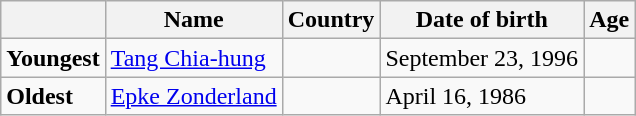<table class="wikitable">
<tr>
<th></th>
<th><strong>Name</strong></th>
<th><strong>Country</strong></th>
<th><strong>Date of birth</strong></th>
<th><strong>Age</strong></th>
</tr>
<tr>
<td><strong>Youngest</strong></td>
<td><a href='#'>Tang Chia-hung</a></td>
<td></td>
<td>September 23, 1996</td>
<td></td>
</tr>
<tr>
<td><strong>Oldest</strong></td>
<td><a href='#'>Epke Zonderland</a></td>
<td></td>
<td>April 16, 1986</td>
<td></td>
</tr>
</table>
